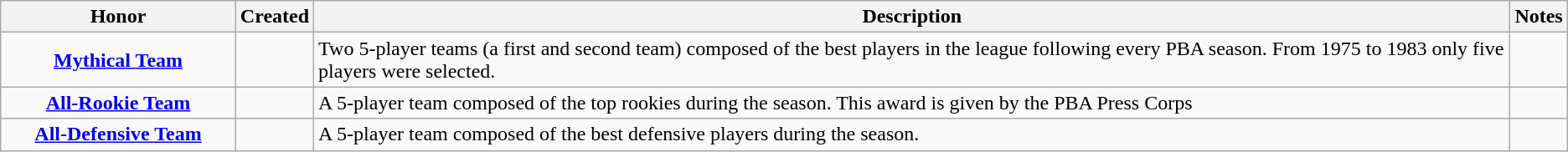<table class="wikitable plainrowheaders sortable" summary="Honor (sortable), Created (sortable), Description and Notes">
<tr>
<th scope="col" width=15% class="unsortable">Honor</th>
<th scope="col">Created</th>
<th scope="col" class="unsortable">Description</th>
<th scope="col" class="unsortable">Notes</th>
</tr>
<tr>
<th scope="row" style="background-color:transparent;"><a href='#'>Mythical Team</a></th>
<td align=center></td>
<td>Two 5-player teams (a first and second team) composed of the best players in the league following every PBA season. From 1975 to 1983 only five players were selected.</td>
<td align="center"></td>
</tr>
<tr>
<th scope="row" style="background-color:transparent;"><a href='#'>All-Rookie Team</a></th>
<td align=center></td>
<td>A 5-player team composed of the top rookies during the season. This award is given by the PBA Press Corps</td>
<td align="center"></td>
</tr>
<tr>
<th scope="row" style="background-color:transparent;"><a href='#'>All-Defensive Team</a></th>
<td align=center></td>
<td>A 5-player team composed of the best defensive players during the season.</td>
<td align="center"></td>
</tr>
</table>
